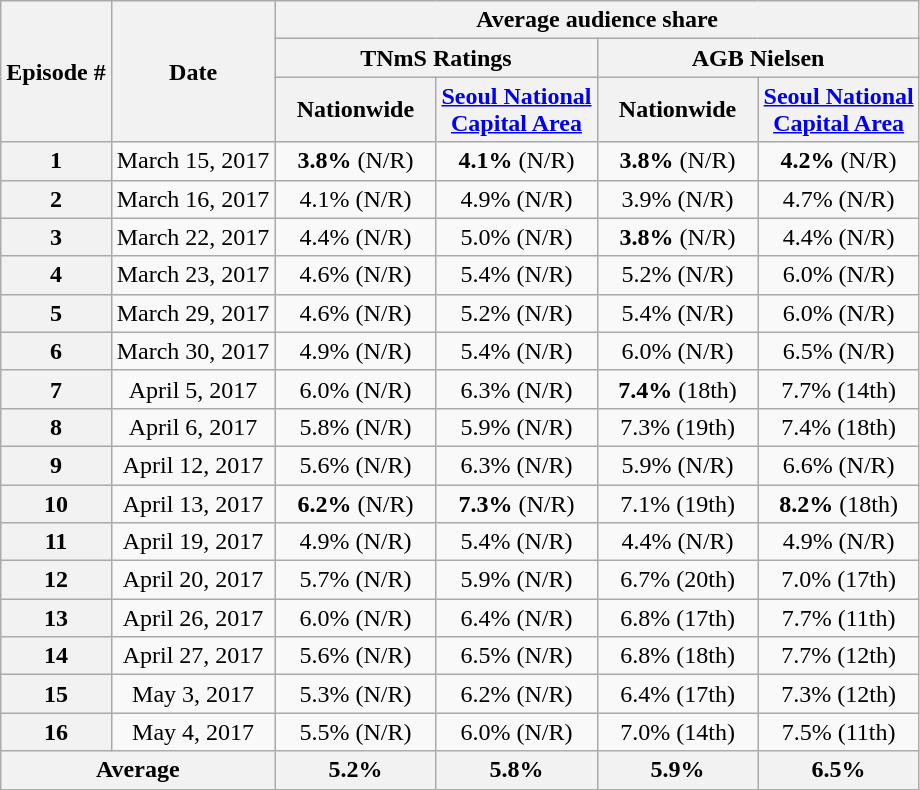<table class="wikitable" style="text-align:center">
<tr>
<th rowspan="3">Episode #</th>
<th rowspan="3">Date</th>
<th colspan="4">Average audience share</th>
</tr>
<tr>
<th colspan="2">TNmS Ratings</th>
<th colspan="2">AGB Nielsen</th>
</tr>
<tr>
<th width="100">Nationwide</th>
<th width="100"><a href='#'>Seoul National Capital Area</a></th>
<th width="100">Nationwide</th>
<th width="100"><a href='#'>Seoul National Capital Area</a></th>
</tr>
<tr>
<th>1</th>
<td>March 15, 2017</td>
<td><span><strong>3.8%</strong> (N/R)</span></td>
<td><span><strong>4.1%</strong> (N/R)</span></td>
<td><span><strong>3.8%</strong> (N/R)</span></td>
<td><span><strong>4.2%</strong> (N/R)</span></td>
</tr>
<tr>
<th>2</th>
<td>March 16, 2017</td>
<td>4.1% (N/R)</td>
<td>4.9% (N/R)</td>
<td>3.9% (N/R)</td>
<td>4.7% (N/R)</td>
</tr>
<tr>
<th>3</th>
<td>March 22, 2017</td>
<td>4.4% (N/R)</td>
<td>5.0% (N/R)</td>
<td><span><strong>3.8%</strong> (N/R)</span></td>
<td>4.4% (N/R)</td>
</tr>
<tr>
<th>4</th>
<td>March 23, 2017</td>
<td>4.6% (N/R)</td>
<td>5.4% (N/R)</td>
<td>5.2% (N/R)</td>
<td>6.0% (N/R)</td>
</tr>
<tr>
<th>5</th>
<td>March 29, 2017</td>
<td>4.6% (N/R)</td>
<td>5.2% (N/R)</td>
<td>5.4% (N/R)</td>
<td>6.0% (N/R)</td>
</tr>
<tr>
<th>6</th>
<td>March 30, 2017</td>
<td>4.9% (N/R)</td>
<td>5.4% (N/R)</td>
<td>6.0% (N/R)</td>
<td>6.5% (N/R)</td>
</tr>
<tr>
<th>7</th>
<td>April 5, 2017</td>
<td>6.0% (N/R)</td>
<td>6.3% (N/R)</td>
<td><span><strong>7.4%</strong> (18th)</span></td>
<td>7.7% (14th)</td>
</tr>
<tr>
<th>8</th>
<td>April 6, 2017</td>
<td>5.8% (N/R)</td>
<td>5.9% (N/R)</td>
<td>7.3% (19th)</td>
<td>7.4% (18th)</td>
</tr>
<tr>
<th>9</th>
<td>April 12, 2017</td>
<td>5.6% (N/R)</td>
<td>6.3% (N/R)</td>
<td>5.9% (N/R)</td>
<td>6.6% (N/R)</td>
</tr>
<tr>
<th>10</th>
<td>April 13, 2017</td>
<td><span><strong>6.2%</strong> (N/R)</span></td>
<td><span><strong>7.3%</strong> (N/R)</span></td>
<td>7.1% (19th)</td>
<td><span><strong>8.2%</strong> (18th)</span></td>
</tr>
<tr>
<th>11</th>
<td>April 19, 2017</td>
<td>4.9% (N/R)</td>
<td>5.4% (N/R)</td>
<td>4.4% (N/R)</td>
<td>4.9% (N/R)</td>
</tr>
<tr>
<th>12</th>
<td>April 20, 2017</td>
<td>5.7% (N/R)</td>
<td>5.9% (N/R)</td>
<td>6.7% (20th)</td>
<td>7.0% (17th)</td>
</tr>
<tr>
<th>13</th>
<td>April 26, 2017</td>
<td>6.0% (N/R)</td>
<td>6.4% (N/R)</td>
<td>6.8% (17th)</td>
<td>7.7% (11th)</td>
</tr>
<tr>
<th>14</th>
<td>April 27, 2017</td>
<td>5.6% (N/R)</td>
<td>6.5% (N/R)</td>
<td>6.8% (18th)</td>
<td>7.7% (12th)</td>
</tr>
<tr>
<th>15</th>
<td>May 3, 2017</td>
<td>5.3% (N/R)</td>
<td>6.2% (N/R)</td>
<td>6.4% (17th)</td>
<td>7.3% (12th)</td>
</tr>
<tr>
<th>16</th>
<td>May 4, 2017</td>
<td>5.5% (N/R)</td>
<td>6.0% (N/R)</td>
<td>7.0% (14th)</td>
<td>7.5% (11th)</td>
</tr>
<tr>
<th colspan="2">Average</th>
<th>5.2%</th>
<th>5.8%</th>
<th>5.9%</th>
<th>6.5%</th>
</tr>
</table>
